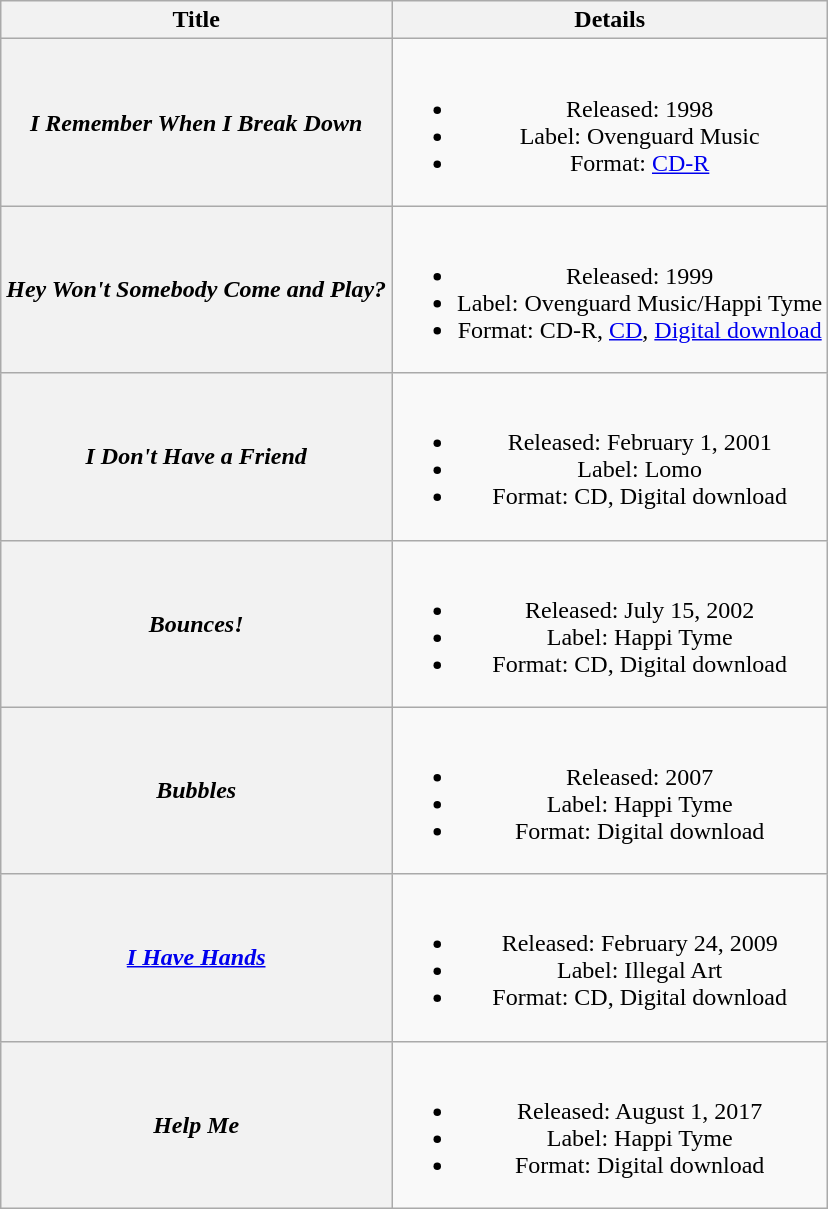<table class="wikitable plainrowheaders" style="text-align:center;">
<tr>
<th scope="col">Title</th>
<th scope="col">Details</th>
</tr>
<tr>
<th scope="row"><em>I Remember When I Break Down</em></th>
<td><br><ul><li>Released: 1998</li><li>Label: Ovenguard Music</li><li>Format: <a href='#'>CD-R</a></li></ul></td>
</tr>
<tr>
<th scope="row"><em>Hey Won't Somebody Come and Play?</em></th>
<td><br><ul><li>Released: 1999</li><li>Label: Ovenguard Music/Happi Tyme</li><li>Format: CD-R, <a href='#'>CD</a>, <a href='#'>Digital download</a></li></ul></td>
</tr>
<tr>
<th scope="row"><em>I Don't Have a Friend</em></th>
<td><br><ul><li>Released: February 1, 2001</li><li>Label: Lomo</li><li>Format: CD, Digital download</li></ul></td>
</tr>
<tr>
<th scope="row"><em>Bounces!</em></th>
<td><br><ul><li>Released: July 15, 2002</li><li>Label: Happi Tyme</li><li>Format: CD, Digital download</li></ul></td>
</tr>
<tr>
<th scope="row"><em>Bubbles</em></th>
<td><br><ul><li>Released: 2007</li><li>Label: Happi Tyme</li><li>Format: Digital download</li></ul></td>
</tr>
<tr>
<th scope="row"><em><a href='#'>I Have Hands</a></em></th>
<td><br><ul><li>Released: February 24, 2009</li><li>Label: Illegal Art</li><li>Format: CD, Digital download</li></ul></td>
</tr>
<tr>
<th scope="row"><em>Help Me</em></th>
<td><br><ul><li>Released: August 1, 2017</li><li>Label: Happi Tyme</li><li>Format: Digital download</li></ul></td>
</tr>
</table>
